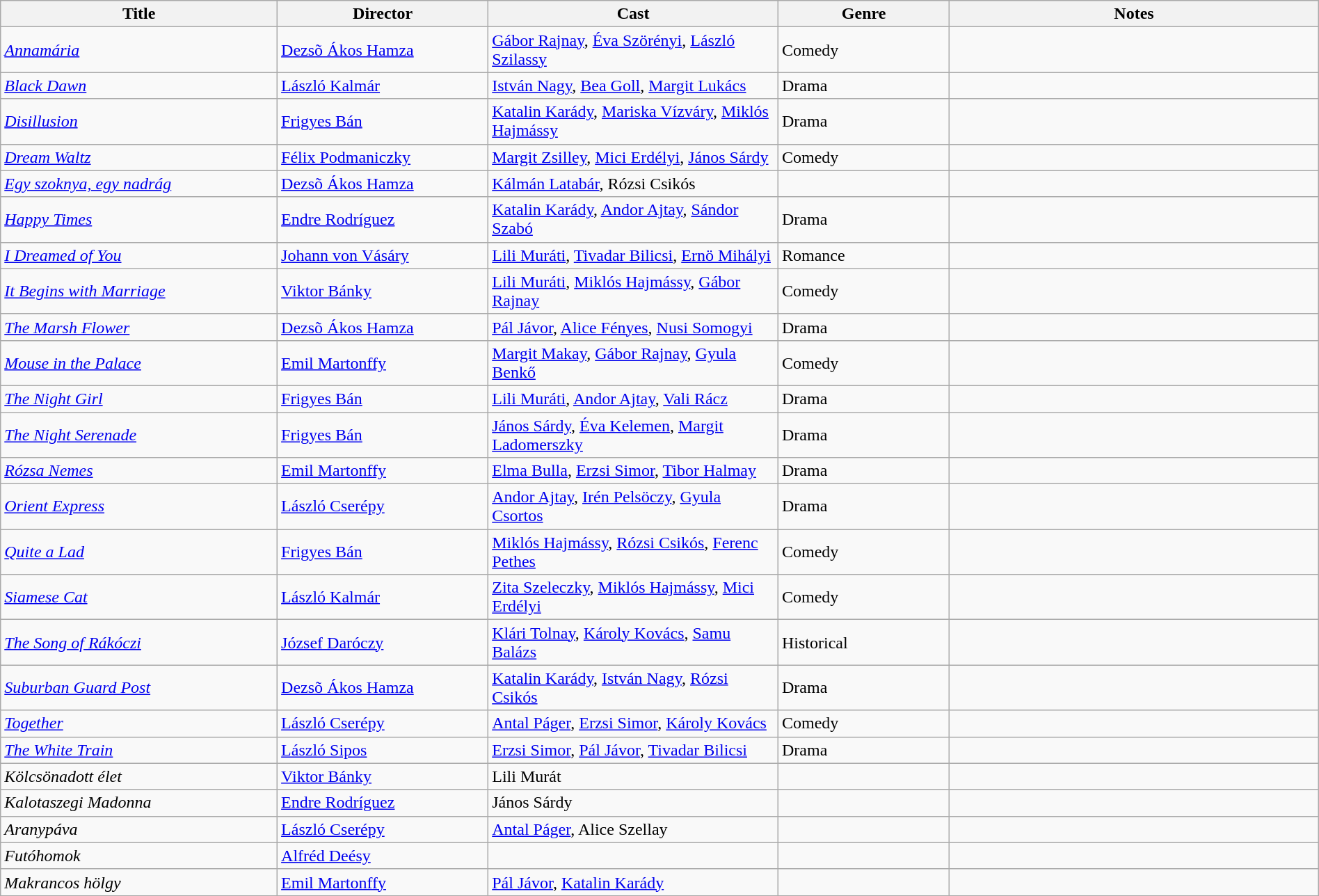<table class="wikitable" style="width:100%;">
<tr>
<th style="width:21%;">Title</th>
<th style="width:16%;">Director</th>
<th style="width:22%;">Cast</th>
<th style="width:13%;">Genre</th>
<th style="width:28%;">Notes</th>
</tr>
<tr>
<td><em><a href='#'>Annamária</a></em></td>
<td><a href='#'>Dezsõ Ákos Hamza</a></td>
<td><a href='#'>Gábor Rajnay</a>, <a href='#'>Éva Szörényi</a>, <a href='#'>László Szilassy</a></td>
<td>Comedy</td>
<td></td>
</tr>
<tr>
<td><em><a href='#'>Black Dawn</a></em></td>
<td><a href='#'>László Kalmár</a></td>
<td><a href='#'>István Nagy</a>, <a href='#'>Bea Goll</a>, <a href='#'>Margit Lukács</a></td>
<td>Drama</td>
<td></td>
</tr>
<tr>
<td><em><a href='#'>Disillusion</a></em></td>
<td><a href='#'>Frigyes Bán</a></td>
<td><a href='#'>Katalin Karády</a>, <a href='#'>Mariska Vízváry</a>, <a href='#'>Miklós Hajmássy</a></td>
<td>Drama</td>
<td></td>
</tr>
<tr>
<td><em><a href='#'>Dream Waltz</a></em></td>
<td><a href='#'>Félix Podmaniczky</a></td>
<td><a href='#'>Margit Zsilley</a>, <a href='#'>Mici Erdélyi</a>, <a href='#'>János Sárdy</a></td>
<td>Comedy</td>
<td></td>
</tr>
<tr>
<td><em><a href='#'>Egy szoknya, egy nadrág</a></em></td>
<td><a href='#'>Dezsõ Ákos Hamza</a></td>
<td><a href='#'>Kálmán Latabár</a>, Rózsi Csikós</td>
<td></td>
<td></td>
</tr>
<tr>
<td><em><a href='#'>Happy Times</a></em></td>
<td><a href='#'>Endre Rodríguez</a></td>
<td><a href='#'>Katalin Karády</a>, <a href='#'>Andor Ajtay</a>, <a href='#'>Sándor Szabó</a></td>
<td>Drama</td>
<td></td>
</tr>
<tr>
<td><em><a href='#'>I Dreamed of You</a></em></td>
<td><a href='#'>Johann von Vásáry</a></td>
<td><a href='#'>Lili Muráti</a>, <a href='#'>Tivadar Bilicsi</a>, <a href='#'>Ernö Mihályi</a></td>
<td>Romance</td>
<td></td>
</tr>
<tr>
<td><em><a href='#'>It Begins with Marriage</a></em></td>
<td><a href='#'>Viktor Bánky</a></td>
<td><a href='#'>Lili Muráti</a>, <a href='#'>Miklós Hajmássy</a>, <a href='#'>Gábor Rajnay</a></td>
<td>Comedy</td>
<td></td>
</tr>
<tr>
<td><em><a href='#'>The Marsh Flower</a></em></td>
<td><a href='#'>Dezsõ Ákos Hamza</a></td>
<td><a href='#'>Pál Jávor</a>, <a href='#'>Alice Fényes</a>, <a href='#'>Nusi Somogyi</a></td>
<td>Drama</td>
<td></td>
</tr>
<tr>
<td><em><a href='#'>Mouse in the Palace</a></em></td>
<td><a href='#'>Emil Martonffy</a></td>
<td><a href='#'>Margit Makay</a>, <a href='#'>Gábor Rajnay</a>, <a href='#'>Gyula Benkő</a></td>
<td>Comedy</td>
<td></td>
</tr>
<tr>
<td><em><a href='#'>The Night Girl</a></em></td>
<td><a href='#'>Frigyes Bán</a></td>
<td><a href='#'>Lili Muráti</a>, <a href='#'>Andor Ajtay</a>, <a href='#'>Vali Rácz</a></td>
<td>Drama</td>
<td></td>
</tr>
<tr>
<td><em><a href='#'>The Night Serenade</a></em></td>
<td><a href='#'>Frigyes Bán</a></td>
<td><a href='#'>János Sárdy</a>, <a href='#'>Éva Kelemen</a>, <a href='#'>Margit Ladomerszky</a></td>
<td>Drama</td>
<td></td>
</tr>
<tr>
<td><em><a href='#'>Rózsa Nemes</a></em></td>
<td><a href='#'>Emil Martonffy</a></td>
<td><a href='#'>Elma Bulla</a>, <a href='#'>Erzsi Simor</a>, <a href='#'>Tibor Halmay</a></td>
<td>Drama</td>
<td></td>
</tr>
<tr>
<td><em><a href='#'>Orient Express</a></em></td>
<td><a href='#'>László Cserépy</a></td>
<td><a href='#'>Andor Ajtay</a>, <a href='#'>Irén Pelsöczy</a>, <a href='#'>Gyula Csortos</a></td>
<td>Drama</td>
<td></td>
</tr>
<tr>
<td><em><a href='#'>Quite a Lad</a></em></td>
<td><a href='#'>Frigyes Bán</a></td>
<td><a href='#'>Miklós Hajmássy</a>, <a href='#'>Rózsi Csikós</a>, <a href='#'>Ferenc Pethes</a></td>
<td>Comedy</td>
<td></td>
</tr>
<tr>
<td><em><a href='#'>Siamese Cat</a></em></td>
<td><a href='#'>László Kalmár</a></td>
<td><a href='#'>Zita Szeleczky</a>, <a href='#'>Miklós Hajmássy</a>, <a href='#'>Mici Erdélyi</a></td>
<td>Comedy</td>
<td></td>
</tr>
<tr>
<td><em><a href='#'>The Song of Rákóczi</a></em></td>
<td><a href='#'>József Daróczy</a></td>
<td><a href='#'>Klári Tolnay</a>, <a href='#'>Károly Kovács</a>, <a href='#'>Samu Balázs</a></td>
<td>Historical</td>
<td></td>
</tr>
<tr>
<td><em><a href='#'>Suburban Guard Post</a></em></td>
<td><a href='#'>Dezsõ Ákos Hamza</a></td>
<td><a href='#'>Katalin Karády</a>, <a href='#'>István Nagy</a>, <a href='#'>Rózsi Csikós</a></td>
<td>Drama</td>
<td></td>
</tr>
<tr>
<td><em><a href='#'>Together</a></em></td>
<td><a href='#'>László Cserépy</a></td>
<td><a href='#'>Antal Páger</a>, <a href='#'>Erzsi Simor</a>, <a href='#'>Károly Kovács</a></td>
<td>Comedy</td>
<td></td>
</tr>
<tr>
<td><em><a href='#'>The White Train</a></em></td>
<td><a href='#'>László Sipos</a></td>
<td><a href='#'>Erzsi Simor</a>, <a href='#'>Pál Jávor</a>, <a href='#'>Tivadar Bilicsi</a></td>
<td>Drama</td>
<td></td>
</tr>
<tr>
<td><em>Kölcsönadott élet</em></td>
<td><a href='#'>Viktor Bánky</a></td>
<td>Lili Murát</td>
<td></td>
<td></td>
</tr>
<tr>
<td><em>Kalotaszegi Madonna</em></td>
<td><a href='#'>Endre Rodríguez</a></td>
<td>János Sárdy</td>
<td></td>
<td></td>
</tr>
<tr>
<td><em>Aranypáva</em></td>
<td><a href='#'>László Cserépy</a></td>
<td><a href='#'>Antal Páger</a>, Alice Szellay</td>
<td></td>
<td></td>
</tr>
<tr>
<td><em>Futóhomok</em></td>
<td><a href='#'>Alfréd Deésy</a></td>
<td></td>
<td></td>
<td></td>
</tr>
<tr>
<td><em>Makrancos hölgy</em></td>
<td><a href='#'>Emil Martonffy</a></td>
<td><a href='#'>Pál Jávor</a>, <a href='#'>Katalin Karády</a></td>
<td></td>
<td></td>
</tr>
<tr>
</tr>
</table>
